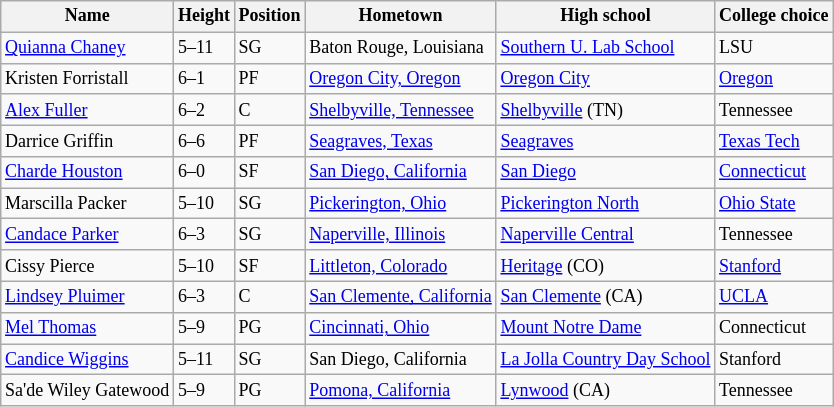<table class="wikitable sortable" style="font-size: 75%" style="width: 90%">
<tr>
<th>Name</th>
<th>Height</th>
<th>Position</th>
<th>Hometown</th>
<th>High school</th>
<th>College choice</th>
</tr>
<tr>
<td><a href='#'>Quianna Chaney</a></td>
<td>5–11</td>
<td>SG</td>
<td>Baton Rouge, Louisiana</td>
<td><a href='#'>Southern U. Lab School</a></td>
<td>LSU</td>
</tr>
<tr>
<td>Kristen Forristall</td>
<td>6–1</td>
<td>PF</td>
<td><a href='#'>Oregon City, Oregon</a></td>
<td><a href='#'>Oregon City</a></td>
<td><a href='#'>Oregon</a></td>
</tr>
<tr>
<td><a href='#'>Alex Fuller</a></td>
<td>6–2</td>
<td>C</td>
<td><a href='#'>Shelbyville, Tennessee</a></td>
<td><a href='#'>Shelbyville</a> (TN)</td>
<td>Tennessee</td>
</tr>
<tr>
<td>Darrice Griffin</td>
<td>6–6</td>
<td>PF</td>
<td><a href='#'>Seagraves, Texas</a></td>
<td><a href='#'>Seagraves</a></td>
<td><a href='#'>Texas Tech</a></td>
</tr>
<tr>
<td><a href='#'>Charde Houston</a></td>
<td>6–0</td>
<td>SF</td>
<td><a href='#'>San Diego, California</a></td>
<td><a href='#'>San Diego</a></td>
<td><a href='#'>Connecticut</a></td>
</tr>
<tr>
<td>Marscilla Packer</td>
<td>5–10</td>
<td>SG</td>
<td><a href='#'>Pickerington, Ohio</a></td>
<td><a href='#'>Pickerington North</a></td>
<td><a href='#'>Ohio State</a></td>
</tr>
<tr>
<td><a href='#'>Candace Parker</a></td>
<td>6–3</td>
<td>SG</td>
<td><a href='#'>Naperville, Illinois</a></td>
<td><a href='#'>Naperville Central</a></td>
<td>Tennessee</td>
</tr>
<tr>
<td>Cissy Pierce</td>
<td>5–10</td>
<td>SF</td>
<td><a href='#'>Littleton, Colorado</a></td>
<td><a href='#'>Heritage</a> (CO)</td>
<td><a href='#'>Stanford</a></td>
</tr>
<tr>
<td><a href='#'>Lindsey Pluimer</a></td>
<td>6–3</td>
<td>C</td>
<td><a href='#'>San Clemente, California</a></td>
<td><a href='#'>San Clemente</a> (CA)</td>
<td><a href='#'>UCLA</a></td>
</tr>
<tr>
<td><a href='#'>Mel Thomas</a></td>
<td>5–9</td>
<td>PG</td>
<td><a href='#'>Cincinnati, Ohio</a></td>
<td><a href='#'>Mount Notre Dame</a></td>
<td>Connecticut</td>
</tr>
<tr>
<td><a href='#'>Candice Wiggins</a></td>
<td>5–11</td>
<td>SG</td>
<td>San Diego, California</td>
<td><a href='#'>La Jolla Country Day School</a></td>
<td>Stanford</td>
</tr>
<tr>
<td>Sa'de Wiley Gatewood</td>
<td>5–9</td>
<td>PG</td>
<td><a href='#'>Pomona, California</a></td>
<td><a href='#'>Lynwood</a> (CA)</td>
<td>Tennessee</td>
</tr>
</table>
